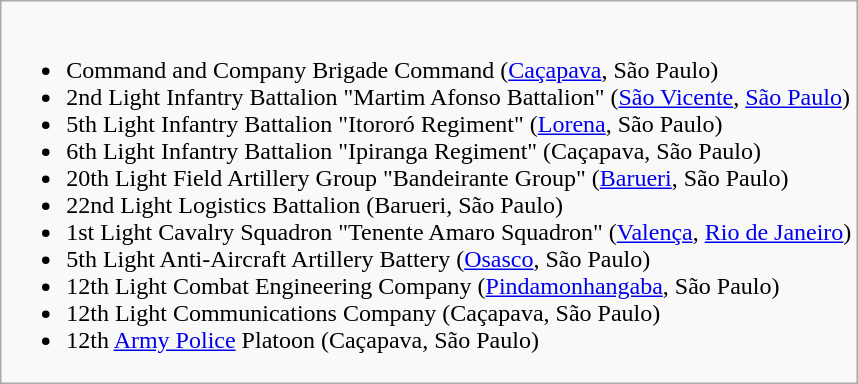<table class="wikitable">
<tr>
<td><br><ul><li>Command and Company Brigade Command (<a href='#'>Caçapava</a>, São Paulo)</li><li>2nd Light Infantry Battalion "Martim Afonso Battalion" (<a href='#'>São Vicente</a>, <a href='#'>São Paulo</a>)</li><li>5th Light Infantry Battalion "Itororó Regiment" (<a href='#'>Lorena</a>, São Paulo)</li><li>6th Light Infantry Battalion "Ipiranga Regiment" (Caçapava, São Paulo)</li><li>20th Light Field Artillery Group "Bandeirante Group" (<a href='#'>Barueri</a>, São Paulo)</li><li>22nd Light Logistics Battalion (Barueri, São Paulo)</li><li>1st Light Cavalry Squadron "Tenente Amaro Squadron" (<a href='#'>Valença</a>, <a href='#'>Rio de Janeiro</a>)</li><li>5th Light Anti-Aircraft Artillery Battery (<a href='#'>Osasco</a>, São Paulo)</li><li>12th Light Combat Engineering Company (<a href='#'>Pindamonhangaba</a>, São Paulo)</li><li>12th Light Communications Company (Caçapava, São Paulo)</li><li>12th <a href='#'>Army Police</a> Platoon (Caçapava, São Paulo)</li></ul></td>
</tr>
</table>
